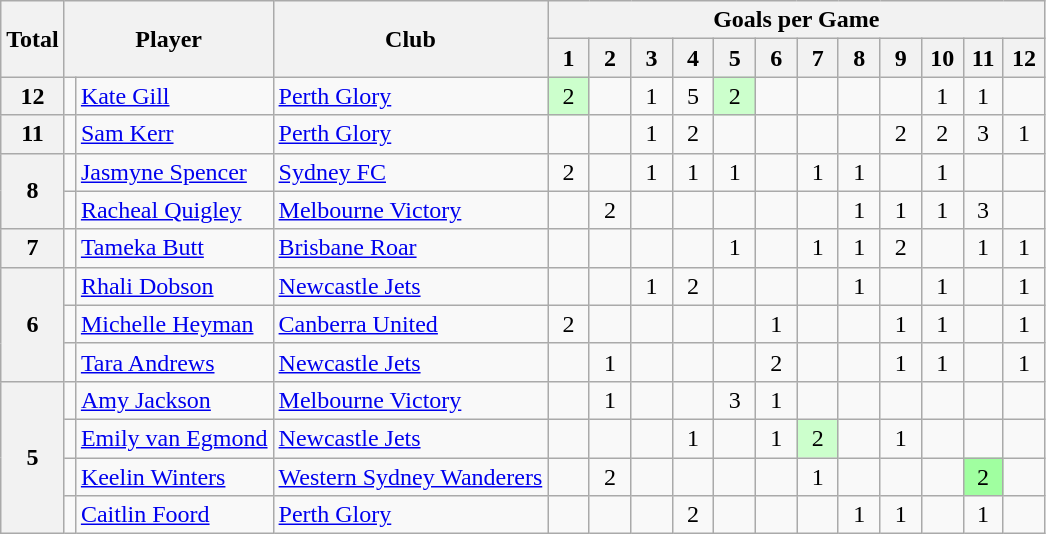<table class="wikitable" style="text-align:center">
<tr>
<th rowspan=2>Total</th>
<th rowspan=2 colspan=2>Player</th>
<th rowspan=2>Club</th>
<th colspan="13" style="width:324px;">Goals per Game</th>
</tr>
<tr>
<th> 1 </th>
<th> 2 </th>
<th> 3 </th>
<th> 4 </th>
<th> 5 </th>
<th> 6 </th>
<th> 7 </th>
<th> 8 </th>
<th> 9 </th>
<th>10</th>
<th>11</th>
<th>12</th>
</tr>
<tr>
<th rowspan="1">12</th>
<td></td>
<td style="text-align:left;"><a href='#'>Kate Gill</a></td>
<td style="text-align:left;"><a href='#'>Perth Glory</a></td>
<td style="background-color: #ccffcc;">2</td>
<td></td>
<td>1</td>
<td>5</td>
<td style="background-color: #ccffcc;">2</td>
<td></td>
<td></td>
<td></td>
<td></td>
<td>1</td>
<td>1</td>
<td></td>
</tr>
<tr>
<th rowspan="1">11</th>
<td></td>
<td style="text-align:left;"><a href='#'>Sam Kerr</a></td>
<td style="text-align:left;"><a href='#'>Perth Glory</a></td>
<td></td>
<td></td>
<td>1</td>
<td>2</td>
<td></td>
<td></td>
<td></td>
<td></td>
<td>2</td>
<td>2</td>
<td>3</td>
<td>1</td>
</tr>
<tr>
<th rowspan="2">8</th>
<td></td>
<td style="text-align:left;"><a href='#'>Jasmyne Spencer</a></td>
<td style="text-align:left;"><a href='#'>Sydney FC</a></td>
<td>2</td>
<td></td>
<td>1</td>
<td>1</td>
<td>1</td>
<td></td>
<td>1</td>
<td>1</td>
<td></td>
<td>1</td>
<td></td>
<td></td>
</tr>
<tr>
<td></td>
<td style="text-align:left;"><a href='#'>Racheal Quigley</a></td>
<td style="text-align:left;"><a href='#'>Melbourne Victory</a></td>
<td></td>
<td>2</td>
<td></td>
<td></td>
<td></td>
<td></td>
<td></td>
<td>1</td>
<td>1</td>
<td>1</td>
<td>3</td>
<td></td>
</tr>
<tr>
<th rowspan="1">7</th>
<td></td>
<td style="text-align:left;"><a href='#'>Tameka Butt</a></td>
<td style="text-align:left;"><a href='#'>Brisbane Roar</a></td>
<td></td>
<td></td>
<td></td>
<td></td>
<td>1</td>
<td></td>
<td>1</td>
<td>1</td>
<td>2</td>
<td></td>
<td>1</td>
<td>1</td>
</tr>
<tr>
<th rowspan="3">6</th>
<td></td>
<td style="text-align:left;"><a href='#'>Rhali Dobson</a></td>
<td style="text-align:left;"><a href='#'>Newcastle Jets</a></td>
<td></td>
<td></td>
<td>1</td>
<td>2</td>
<td></td>
<td></td>
<td></td>
<td>1</td>
<td></td>
<td>1</td>
<td></td>
<td>1</td>
</tr>
<tr>
<td></td>
<td style="text-align:left;"><a href='#'>Michelle Heyman</a></td>
<td style="text-align:left;"><a href='#'>Canberra United</a></td>
<td>2</td>
<td></td>
<td></td>
<td></td>
<td></td>
<td>1</td>
<td></td>
<td></td>
<td>1</td>
<td>1</td>
<td></td>
<td>1</td>
</tr>
<tr>
<td></td>
<td style="text-align:left;"><a href='#'>Tara Andrews</a></td>
<td style="text-align:left;"><a href='#'>Newcastle Jets</a></td>
<td></td>
<td>1</td>
<td></td>
<td></td>
<td></td>
<td>2</td>
<td></td>
<td></td>
<td>1</td>
<td>1</td>
<td></td>
<td>1</td>
</tr>
<tr>
<th rowspan="4">5</th>
<td></td>
<td style="text-align:left;"><a href='#'>Amy Jackson</a></td>
<td style="text-align:left;"><a href='#'>Melbourne Victory</a></td>
<td></td>
<td>1</td>
<td></td>
<td></td>
<td>3</td>
<td>1</td>
<td></td>
<td></td>
<td></td>
<td></td>
<td></td>
<td></td>
</tr>
<tr>
<td></td>
<td style="text-align:left;"><a href='#'>Emily van Egmond</a></td>
<td style="text-align:left;"><a href='#'>Newcastle Jets</a></td>
<td></td>
<td></td>
<td></td>
<td>1</td>
<td></td>
<td>1</td>
<td style="background-color: #ccffcc;">2</td>
<td></td>
<td>1</td>
<td></td>
<td></td>
<td></td>
</tr>
<tr>
<td></td>
<td style="text-align:left;"><a href='#'>Keelin Winters</a></td>
<td style="text-align:left;"><a href='#'>Western Sydney Wanderers</a></td>
<td></td>
<td>2</td>
<td></td>
<td></td>
<td></td>
<td></td>
<td>1</td>
<td></td>
<td></td>
<td></td>
<td style="background-color: #a0ffa0;">2</td>
<td></td>
</tr>
<tr>
<td></td>
<td style="text-align:left;"><a href='#'>Caitlin Foord</a></td>
<td style="text-align:left;"><a href='#'>Perth Glory</a></td>
<td></td>
<td></td>
<td></td>
<td>2</td>
<td></td>
<td></td>
<td></td>
<td>1</td>
<td>1</td>
<td></td>
<td>1</td>
<td></td>
</tr>
</table>
